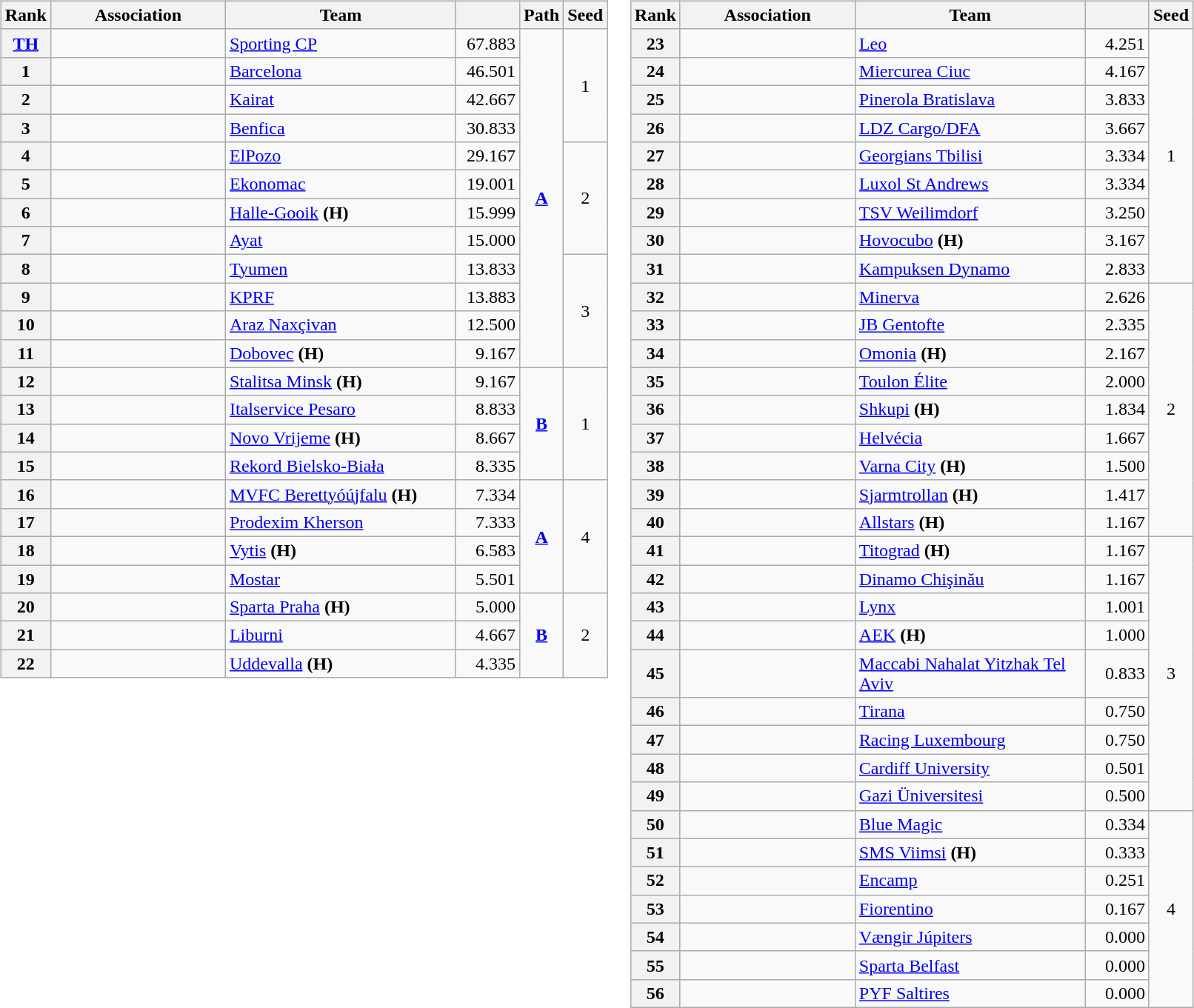<table>
<tr valign=top>
<td><br><table class="wikitable">
<tr>
<th>Rank</th>
<th width=150>Association</th>
<th width=200>Team</th>
<th width=50></th>
<th>Path</th>
<th>Seed</th>
</tr>
<tr>
<th><a href='#'>TH</a></th>
<td> </td>
<td><a href='#'>Sporting CP</a></td>
<td align=right>67.883</td>
<td align=center rowspan=12><strong><a href='#'>A</a></strong></td>
<td align=center rowspan=4>1</td>
</tr>
<tr>
<th>1</th>
<td> </td>
<td><a href='#'>Barcelona</a></td>
<td align=right>46.501</td>
</tr>
<tr>
<th>2</th>
<td> </td>
<td><a href='#'>Kairat</a></td>
<td align=right>42.667</td>
</tr>
<tr>
<th>3</th>
<td> </td>
<td><a href='#'>Benfica</a></td>
<td align=right>30.833</td>
</tr>
<tr>
<th>4</th>
<td> </td>
<td><a href='#'>ElPozo</a></td>
<td align=right>29.167</td>
<td align=center rowspan=4>2</td>
</tr>
<tr>
<th>5</th>
<td></td>
<td><a href='#'>Ekonomac</a></td>
<td align=right>19.001</td>
</tr>
<tr>
<th>6</th>
<td></td>
<td><a href='#'>Halle-Gooik</a> <strong>(H)</strong></td>
<td align=right>15.999</td>
</tr>
<tr>
<th>7</th>
<td> </td>
<td><a href='#'>Ayat</a></td>
<td align=right>15.000</td>
</tr>
<tr>
<th>8</th>
<td> </td>
<td><a href='#'>Tyumen</a></td>
<td align=right>13.833</td>
<td align=center rowspan=4>3</td>
</tr>
<tr>
<th>9</th>
<td> </td>
<td><a href='#'>KPRF</a></td>
<td align=right>13.883</td>
</tr>
<tr>
<th>10</th>
<td></td>
<td><a href='#'>Araz Naxçivan</a></td>
<td align=right>12.500</td>
</tr>
<tr>
<th>11</th>
<td></td>
<td><a href='#'>Dobovec</a> <strong>(H)</strong></td>
<td align=right>9.167</td>
</tr>
<tr>
<th>12</th>
<td></td>
<td><a href='#'>Stalitsa Minsk</a> <strong>(H)</strong></td>
<td align=right>9.167</td>
<td align=center rowspan=4><strong><a href='#'>B</a></strong></td>
<td align=center rowspan=4>1</td>
</tr>
<tr>
<th>13</th>
<td></td>
<td><a href='#'>Italservice Pesaro</a></td>
<td align=right>8.833</td>
</tr>
<tr>
<th>14</th>
<td></td>
<td><a href='#'>Novo Vrijeme</a> <strong>(H)</strong></td>
<td align=right>8.667</td>
</tr>
<tr>
<th>15</th>
<td></td>
<td><a href='#'>Rekord Bielsko-Biała</a></td>
<td align=right>8.335</td>
</tr>
<tr>
<th>16</th>
<td></td>
<td><a href='#'>MVFC Berettyóújfalu</a> <strong>(H)</strong></td>
<td align=right>7.334</td>
<td align=center rowspan=4><strong><a href='#'>A</a></strong></td>
<td align=center rowspan=4>4</td>
</tr>
<tr>
<th>17</th>
<td></td>
<td><a href='#'>Prodexim Kherson</a></td>
<td align=right>7.333</td>
</tr>
<tr>
<th>18</th>
<td></td>
<td><a href='#'>Vytis</a> <strong>(H)</strong></td>
<td align=right>6.583</td>
</tr>
<tr>
<th>19</th>
<td></td>
<td><a href='#'>Mostar</a></td>
<td align=right>5.501</td>
</tr>
<tr>
<th>20</th>
<td></td>
<td><a href='#'>Sparta Praha</a> <strong>(H)</strong></td>
<td align=right>5.000</td>
<td align=center rowspan=3><strong><a href='#'>B</a></strong></td>
<td align=center rowspan=3>2</td>
</tr>
<tr>
<th>21</th>
<td></td>
<td><a href='#'>Liburni</a></td>
<td align=right>4.667</td>
</tr>
<tr>
<th>22</th>
<td></td>
<td><a href='#'>Uddevalla</a> <strong>(H)</strong></td>
<td align=right>4.335</td>
</tr>
</table>
</td>
<td><br><table class="wikitable">
<tr>
<th>Rank</th>
<th width=150>Association</th>
<th width=200>Team</th>
<th width=50></th>
<th>Seed</th>
</tr>
<tr>
<th>23</th>
<td></td>
<td><a href='#'>Leo</a></td>
<td align=right>4.251</td>
<td align=center rowspan=9>1</td>
</tr>
<tr>
<th>24</th>
<td></td>
<td><a href='#'>Miercurea Ciuc</a></td>
<td align=right>4.167</td>
</tr>
<tr>
<th>25</th>
<td></td>
<td><a href='#'>Pinerola Bratislava</a></td>
<td align=right>3.833</td>
</tr>
<tr>
<th>26</th>
<td></td>
<td><a href='#'>LDZ Cargo/DFA</a></td>
<td align=right>3.667</td>
</tr>
<tr>
<th>27</th>
<td></td>
<td><a href='#'>Georgians Tbilisi</a></td>
<td align=right>3.334</td>
</tr>
<tr>
<th>28</th>
<td></td>
<td><a href='#'>Luxol St Andrews</a></td>
<td align=right>3.334</td>
</tr>
<tr>
<th>29</th>
<td></td>
<td><a href='#'>TSV Weilimdorf</a></td>
<td align=right>3.250</td>
</tr>
<tr>
<th>30</th>
<td></td>
<td><a href='#'>Hovocubo</a> <strong>(H)</strong></td>
<td align=right>3.167</td>
</tr>
<tr>
<th>31</th>
<td></td>
<td><a href='#'>Kampuksen Dynamo</a></td>
<td align=right>2.833</td>
</tr>
<tr>
<th>32</th>
<td></td>
<td><a href='#'>Minerva</a></td>
<td align=right>2.626</td>
<td align=center rowspan=9>2</td>
</tr>
<tr>
<th>33</th>
<td></td>
<td><a href='#'>JB Gentofte</a></td>
<td align=right>2.335</td>
</tr>
<tr>
<th>34</th>
<td></td>
<td><a href='#'>Omonia</a> <strong>(H)</strong></td>
<td align=right>2.167</td>
</tr>
<tr>
<th>35</th>
<td></td>
<td><a href='#'>Toulon Élite</a></td>
<td align=right>2.000</td>
</tr>
<tr>
<th>36</th>
<td></td>
<td><a href='#'>Shkupi</a> <strong>(H)</strong></td>
<td align=right>1.834</td>
</tr>
<tr>
<th>37</th>
<td></td>
<td><a href='#'>Helvécia</a></td>
<td align=right>1.667</td>
</tr>
<tr>
<th>38</th>
<td></td>
<td><a href='#'>Varna City</a> <strong>(H)</strong></td>
<td align=right>1.500</td>
</tr>
<tr>
<th>39</th>
<td></td>
<td><a href='#'>Sjarmtrollan</a> <strong>(H)</strong></td>
<td align=right>1.417</td>
</tr>
<tr>
<th>40</th>
<td></td>
<td><a href='#'>Allstars</a> <strong>(H)</strong></td>
<td align=right>1.167</td>
</tr>
<tr>
<th>41</th>
<td></td>
<td><a href='#'>Titograd</a> <strong>(H)</strong></td>
<td align=right>1.167</td>
<td align=center rowspan=9>3</td>
</tr>
<tr>
<th>42</th>
<td></td>
<td><a href='#'>Dinamo Chişinău</a></td>
<td align=right>1.167</td>
</tr>
<tr>
<th>43</th>
<td></td>
<td><a href='#'>Lynx</a></td>
<td align=right>1.001</td>
</tr>
<tr>
<th>44</th>
<td></td>
<td><a href='#'>AEK</a> <strong>(H)</strong></td>
<td align=right>1.000</td>
</tr>
<tr>
<th>45</th>
<td></td>
<td><a href='#'>Maccabi Nahalat Yitzhak Tel Aviv</a></td>
<td align=right>0.833</td>
</tr>
<tr>
<th>46</th>
<td></td>
<td><a href='#'>Tirana</a></td>
<td align=right>0.750</td>
</tr>
<tr>
<th>47</th>
<td></td>
<td><a href='#'>Racing Luxembourg</a></td>
<td align=right>0.750</td>
</tr>
<tr>
<th>48</th>
<td></td>
<td><a href='#'>Cardiff University</a></td>
<td align=right>0.501</td>
</tr>
<tr>
<th>49</th>
<td></td>
<td><a href='#'>Gazi Üniversitesi</a></td>
<td align=right>0.500</td>
</tr>
<tr>
<th>50</th>
<td></td>
<td><a href='#'>Blue Magic</a></td>
<td align=right>0.334</td>
<td align=center rowspan=7>4</td>
</tr>
<tr>
<th>51</th>
<td></td>
<td><a href='#'>SMS Viimsi</a> <strong>(H)</strong></td>
<td align=right>0.333</td>
</tr>
<tr>
<th>52</th>
<td></td>
<td><a href='#'>Encamp</a></td>
<td align=right>0.251</td>
</tr>
<tr>
<th>53</th>
<td></td>
<td><a href='#'>Fiorentino</a></td>
<td align=right>0.167</td>
</tr>
<tr>
<th>54</th>
<td></td>
<td><a href='#'>Vængir Júpiters</a></td>
<td align=right>0.000</td>
</tr>
<tr>
<th>55</th>
<td></td>
<td><a href='#'>Sparta Belfast</a></td>
<td align=right>0.000</td>
</tr>
<tr>
<th>56</th>
<td></td>
<td><a href='#'>PYF Saltires</a></td>
<td align=right>0.000</td>
</tr>
</table>
</td>
</tr>
</table>
